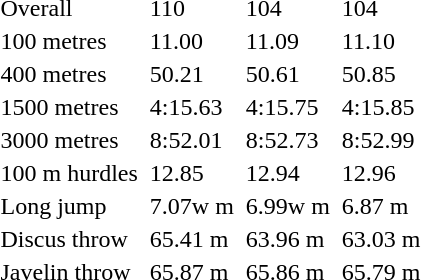<table>
<tr>
<td>Overall</td>
<td></td>
<td>110</td>
<td></td>
<td>104</td>
<td></td>
<td>104</td>
</tr>
<tr>
<td>100 metres</td>
<td></td>
<td>11.00</td>
<td></td>
<td>11.09</td>
<td></td>
<td>11.10</td>
</tr>
<tr>
<td>400 metres</td>
<td></td>
<td>50.21</td>
<td></td>
<td>50.61</td>
<td></td>
<td>50.85</td>
</tr>
<tr>
<td>1500 metres</td>
<td></td>
<td>4:15.63</td>
<td></td>
<td>4:15.75</td>
<td></td>
<td>4:15.85</td>
</tr>
<tr>
<td>3000 metres</td>
<td></td>
<td>8:52.01</td>
<td></td>
<td>8:52.73</td>
<td></td>
<td>8:52.99</td>
</tr>
<tr>
<td>100 m hurdles</td>
<td></td>
<td>12.85</td>
<td></td>
<td>12.94</td>
<td></td>
<td>12.96</td>
</tr>
<tr>
<td>Long jump</td>
<td></td>
<td>7.07w m</td>
<td></td>
<td>6.99w m</td>
<td></td>
<td>6.87 m</td>
</tr>
<tr>
<td>Discus throw</td>
<td></td>
<td>65.41 m</td>
<td></td>
<td>63.96 m</td>
<td></td>
<td>63.03 m</td>
</tr>
<tr>
<td>Javelin throw</td>
<td></td>
<td>65.87 m</td>
<td></td>
<td>65.86 m</td>
<td></td>
<td>65.79 m</td>
</tr>
</table>
